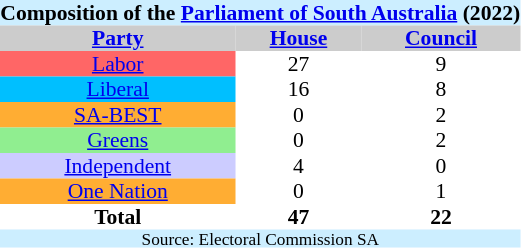<table class="toccolours" cellpadding="0" cellspacing="0" style="float:right; margin-right:.5em; margin-top:.4em; margin-left:0.5em; font-size:90%">
<tr>
<th colspan="3"  style="background:#cef; text-align:center;">Composition of the <a href='#'>Parliament of South Australia</a> (2022)</th>
</tr>
<tr style="background:#ccc; vertical-align:top;">
<th><a href='#'>Party</a></th>
<th><a href='#'>House</a></th>
<th><a href='#'>Council</a></th>
</tr>
<tr>
<td style="text-align:center; background:#f66;"><a href='#'>Labor</a></td>
<td style="text-align:center;">27</td>
<td style="text-align:center;">9</td>
</tr>
<tr>
<td style="text-align:center; background:#00bfff;"><a href='#'>Liberal</a></td>
<td style="text-align:center;">16</td>
<td style="text-align:center;">8</td>
</tr>
<tr>
<td style="text-align:center; background:#ffad33;"><a href='#'>SA-BEST</a></td>
<td style="text-align:center;">0</td>
<td style="text-align:center;">2</td>
</tr>
<tr>
<td style="text-align:center; background:#90ee90;"><a href='#'>Greens</a></td>
<td style="text-align:center;">0</td>
<td style="text-align:center;">2</td>
</tr>
<tr>
<td style="text-align:center; background:#ccf;"><a href='#'>Independent</a></td>
<td style="text-align:center;">4</td>
<td style="text-align:center;">0</td>
</tr>
<tr>
<td style="text-align:center; background:#ffad33;"><a href='#'>One Nation</a></td>
<td style="text-align:center;">0</td>
<td style="text-align:center;">1</td>
</tr>
<tr style="text-align:center;">
<td style="background:white;"><strong>Total</strong></td>
<td><strong>47</strong></td>
<td><strong>22</strong></td>
</tr>
<tr>
<td colspan="3"  style="font-size:80%; background:#cef; text-align:center;">Source: Electoral Commission SA</td>
</tr>
</table>
